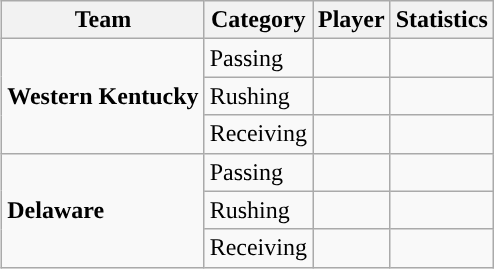<table class="wikitable" style="float: right;">
<tr>
<th>Team</th>
<th>Category</th>
<th>Player</th>
<th>Statistics</th>
</tr>
<tr>
<td rowspan=3><strong>Western Kentucky</strong></td>
<td>Passing</td>
<td></td>
<td></td>
</tr>
<tr>
<td>Rushing</td>
<td></td>
<td></td>
</tr>
<tr>
<td>Receiving</td>
<td></td>
<td></td>
</tr>
<tr>
<td rowspan=3><strong>Delaware</strong></td>
<td>Passing</td>
<td></td>
<td></td>
</tr>
<tr>
<td>Rushing</td>
<td></td>
<td></td>
</tr>
<tr>
<td>Receiving</td>
<td></td>
<td></td>
</tr>
</table>
